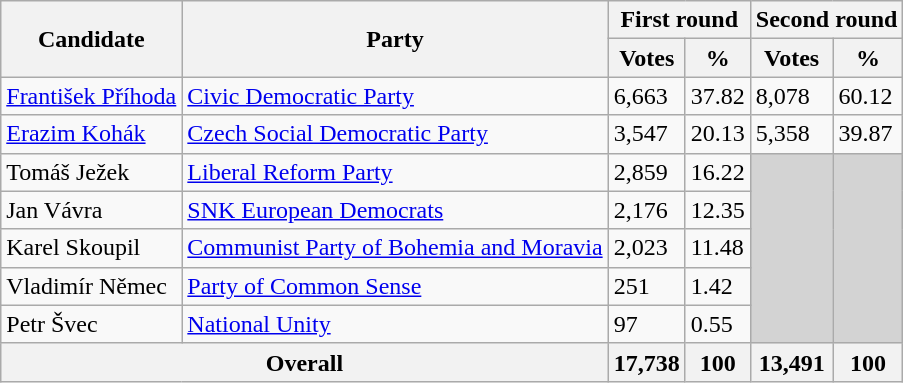<table class="wikitable">
<tr>
<th rowspan=2>Candidate</th>
<th rowspan=2>Party</th>
<th colspan=2>First round</th>
<th colspan=2>Second round</th>
</tr>
<tr>
<th>Votes</th>
<th>%</th>
<th>Votes</th>
<th>%</th>
</tr>
<tr>
<td><a href='#'>František Příhoda</a></td>
<td><a href='#'>Civic Democratic Party</a></td>
<td>6,663</td>
<td>37.82</td>
<td>8,078</td>
<td>60.12</td>
</tr>
<tr>
<td><a href='#'>Erazim Kohák</a></td>
<td><a href='#'>Czech Social Democratic Party</a></td>
<td>3,547</td>
<td>20.13</td>
<td>5,358</td>
<td>39.87</td>
</tr>
<tr>
<td>Tomáš Ježek</td>
<td><a href='#'>Liberal Reform Party</a></td>
<td>2,859</td>
<td>16.22</td>
<td rowspan="5"  style="background-color:lightgrey;"> </td>
<td rowspan="5"  style="background-color:lightgrey;"> </td>
</tr>
<tr>
<td>Jan Vávra</td>
<td><a href='#'>SNK European Democrats</a></td>
<td>2,176</td>
<td>12.35</td>
</tr>
<tr>
<td>Karel Skoupil</td>
<td><a href='#'>Communist Party of Bohemia and Moravia</a></td>
<td>2,023</td>
<td>11.48</td>
</tr>
<tr>
<td>Vladimír Němec</td>
<td><a href='#'>Party of Common Sense</a></td>
<td>251</td>
<td>1.42</td>
</tr>
<tr>
<td>Petr Švec</td>
<td><a href='#'>National Unity</a></td>
<td>97</td>
<td>0.55</td>
</tr>
<tr>
<th Colspan="2">Overall</th>
<th>17,738</th>
<th>100</th>
<th>13,491</th>
<th>100</th>
</tr>
</table>
